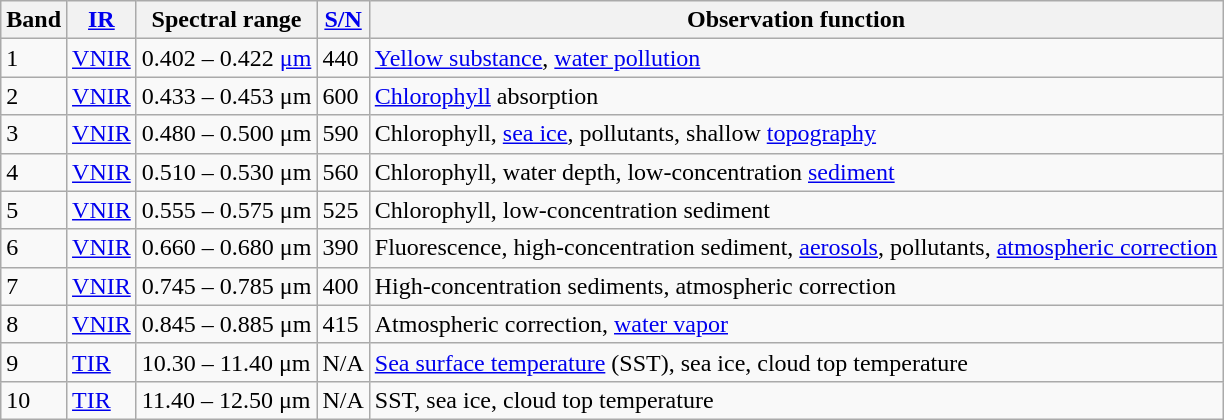<table class="wikitable">
<tr>
<th>Band</th>
<th><a href='#'>IR</a></th>
<th>Spectral range</th>
<th><a href='#'>S/N</a></th>
<th>Observation function</th>
</tr>
<tr>
<td>1</td>
<td><a href='#'>VNIR</a></td>
<td>0.402 – 0.422 <a href='#'>μm</a></td>
<td>440</td>
<td><a href='#'>Yellow substance</a>, <a href='#'>water pollution</a></td>
</tr>
<tr>
<td>2</td>
<td><a href='#'>VNIR</a></td>
<td>0.433 – 0.453 μm</td>
<td>600</td>
<td><a href='#'>Chlorophyll</a> absorption</td>
</tr>
<tr>
<td>3</td>
<td><a href='#'>VNIR</a></td>
<td>0.480 – 0.500 μm</td>
<td>590</td>
<td>Chlorophyll, <a href='#'>sea ice</a>, pollutants, shallow <a href='#'>topography</a></td>
</tr>
<tr>
<td>4</td>
<td><a href='#'>VNIR</a></td>
<td>0.510 – 0.530 μm</td>
<td>560</td>
<td>Chlorophyll, water depth, low-concentration <a href='#'>sediment</a></td>
</tr>
<tr>
<td>5</td>
<td><a href='#'>VNIR</a></td>
<td>0.555 – 0.575 μm</td>
<td>525</td>
<td>Chlorophyll, low-concentration sediment</td>
</tr>
<tr>
<td>6</td>
<td><a href='#'>VNIR</a></td>
<td>0.660 – 0.680 μm</td>
<td>390</td>
<td>Fluorescence, high-concentration sediment, <a href='#'>aerosols</a>, pollutants, <a href='#'>atmospheric correction</a></td>
</tr>
<tr>
<td>7</td>
<td><a href='#'>VNIR</a></td>
<td>0.745 – 0.785 μm</td>
<td>400</td>
<td>High-concentration sediments, atmospheric correction</td>
</tr>
<tr>
<td>8</td>
<td><a href='#'>VNIR</a></td>
<td>0.845 – 0.885 μm</td>
<td>415</td>
<td>Atmospheric correction, <a href='#'>water vapor</a></td>
</tr>
<tr>
<td>9</td>
<td><a href='#'>TIR</a></td>
<td>10.30 – 11.40 μm</td>
<td>N/A</td>
<td><a href='#'>Sea surface temperature</a> (SST), sea ice, cloud top temperature</td>
</tr>
<tr>
<td>10</td>
<td><a href='#'>TIR</a></td>
<td>11.40 – 12.50 μm</td>
<td>N/A</td>
<td>SST, sea ice, cloud top temperature</td>
</tr>
</table>
